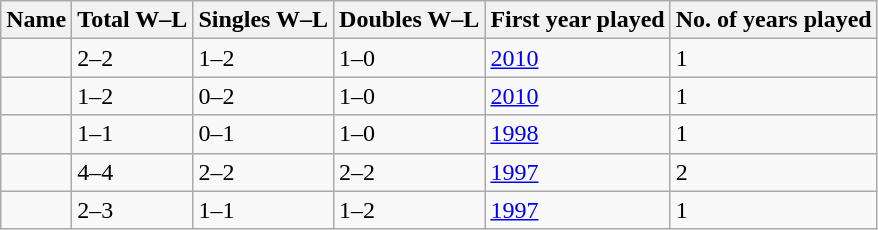<table class="sortable wikitable">
<tr>
<th>Name</th>
<th>Total W–L</th>
<th>Singles W–L</th>
<th>Doubles W–L</th>
<th>First year played</th>
<th>No. of years played</th>
</tr>
<tr>
<td></td>
<td>2–2</td>
<td>1–2</td>
<td>1–0</td>
<td><a href='#'>2010</a></td>
<td>1</td>
</tr>
<tr>
<td></td>
<td>1–2</td>
<td>0–2</td>
<td>1–0</td>
<td><a href='#'>2010</a></td>
<td>1</td>
</tr>
<tr>
<td></td>
<td>1–1</td>
<td>0–1</td>
<td>1–0</td>
<td><a href='#'>1998</a></td>
<td>1</td>
</tr>
<tr>
<td></td>
<td>4–4</td>
<td>2–2</td>
<td>2–2</td>
<td><a href='#'>1997</a></td>
<td>2</td>
</tr>
<tr>
<td></td>
<td>2–3</td>
<td>1–1</td>
<td>1–2</td>
<td><a href='#'>1997</a></td>
<td>1</td>
</tr>
</table>
